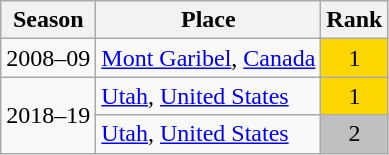<table class="wikitable sortable" style="text-align:center;">
<tr>
<th>Season</th>
<th>Place</th>
<th>Rank</th>
</tr>
<tr>
<td>2008–09</td>
<td style="text-align:left;"> <a href='#'>Mont Garibel</a>, <a href='#'>Canada</a></td>
<td bgcolor=gold>1</td>
</tr>
<tr>
<td rowspan="2">2018–19</td>
<td style="text-align:left;"> <a href='#'>Utah</a>, <a href='#'>United States</a></td>
<td bgcolor=gold>1</td>
</tr>
<tr>
<td style="text-align:left;"> <a href='#'>Utah</a>, <a href='#'>United States</a></td>
<td bgcolor=silver>2</td>
</tr>
</table>
